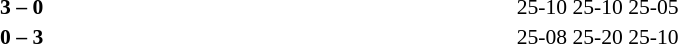<table width=100% cellspacing=1>
<tr>
<th width=20%></th>
<th width=12%></th>
<th width=20%></th>
<th width=33%></th>
<td></td>
</tr>
<tr style=font-size:90%>
<td align=right><strong></strong></td>
<td align=center><strong>3 – 0</strong></td>
<td></td>
<td>25-10 25-10 25-05</td>
<td></td>
</tr>
<tr style=font-size:90%>
<td align=right></td>
<td align=center><strong>0 – 3</strong></td>
<td><strong></strong></td>
<td>25-08 25-20 25-10</td>
</tr>
</table>
